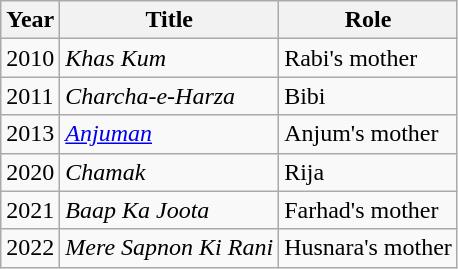<table class="wikitable sortable plainrowheaders">
<tr style="text-align:center;">
<th scope="col">Year</th>
<th scope="col">Title</th>
<th scope="col">Role</th>
</tr>
<tr>
<td>2010</td>
<td><em>Khas Kum</em></td>
<td>Rabi's mother</td>
</tr>
<tr>
<td>2011</td>
<td><em>Charcha-e-Harza</em></td>
<td>Bibi</td>
</tr>
<tr>
<td>2013</td>
<td><em><a href='#'>Anjuman</a></em></td>
<td>Anjum's mother</td>
</tr>
<tr>
<td>2020</td>
<td><em>Chamak</em></td>
<td>Rija</td>
</tr>
<tr>
<td>2021</td>
<td><em>Baap Ka Joota</em></td>
<td>Farhad's mother</td>
</tr>
<tr>
<td>2022</td>
<td><em>Mere Sapnon Ki Rani</em></td>
<td>Husnara's mother</td>
</tr>
</table>
